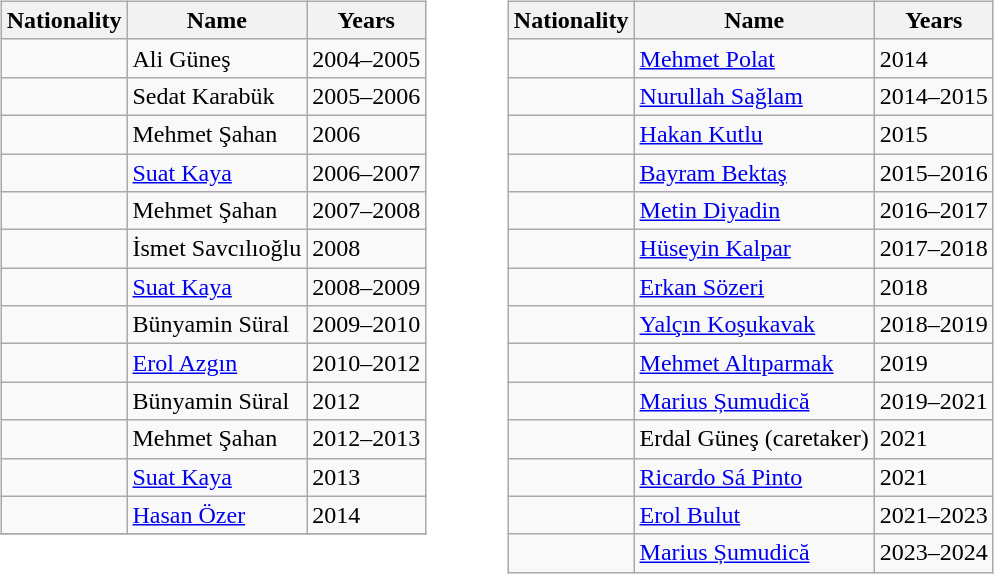<table>
<tr>
<td width="10"> </td>
<td valign="top"><br><table class="wikitable" style="text-align: center">
<tr>
<th>Nationality</th>
<th>Name</th>
<th>Years</th>
</tr>
<tr>
<td></td>
<td align=left>Ali Güneş</td>
<td align=left>2004–2005</td>
</tr>
<tr>
<td></td>
<td align=left>Sedat Karabük</td>
<td align=left>2005–2006</td>
</tr>
<tr>
<td></td>
<td align=left>Mehmet Şahan</td>
<td align=left>2006</td>
</tr>
<tr>
<td></td>
<td align=left><a href='#'>Suat Kaya</a></td>
<td align=left>2006–2007</td>
</tr>
<tr>
<td></td>
<td align=left>Mehmet Şahan</td>
<td align=left>2007–2008</td>
</tr>
<tr>
<td></td>
<td align=left>İsmet Savcılıoğlu</td>
<td align=left>2008</td>
</tr>
<tr>
<td></td>
<td align=left><a href='#'>Suat Kaya</a></td>
<td align=left>2008–2009</td>
</tr>
<tr>
<td></td>
<td align=left>Bünyamin Süral</td>
<td align=left>2009–2010</td>
</tr>
<tr>
<td></td>
<td align=left><a href='#'>Erol Azgın</a></td>
<td align=left>2010–2012</td>
</tr>
<tr>
<td></td>
<td align=left>Bünyamin Süral</td>
<td align=left>2012</td>
</tr>
<tr>
<td></td>
<td align=left>Mehmet Şahan</td>
<td align=left>2012–2013</td>
</tr>
<tr>
<td></td>
<td align=left><a href='#'>Suat Kaya</a></td>
<td align=left>2013</td>
</tr>
<tr>
<td></td>
<td align=left><a href='#'>Hasan Özer</a></td>
<td align=left>2014</td>
</tr>
<tr>
</tr>
</table>
</td>
<td width="30"> </td>
<td valign="top"><br><table class="wikitable" style="text-align: center">
<tr>
<th>Nationality</th>
<th>Name</th>
<th>Years</th>
</tr>
<tr>
<td></td>
<td align=left><a href='#'>Mehmet Polat</a></td>
<td align=left>2014</td>
</tr>
<tr>
<td></td>
<td align=left><a href='#'>Nurullah Sağlam</a></td>
<td align=left>2014–2015</td>
</tr>
<tr>
<td></td>
<td align=left><a href='#'>Hakan Kutlu</a></td>
<td align=left>2015</td>
</tr>
<tr>
<td></td>
<td align=left><a href='#'>Bayram Bektaş</a></td>
<td align=left>2015–2016</td>
</tr>
<tr>
<td></td>
<td align=left><a href='#'>Metin Diyadin</a></td>
<td align=left>2016–2017</td>
</tr>
<tr>
<td></td>
<td align=left><a href='#'>Hüseyin Kalpar</a></td>
<td align=left>2017–2018</td>
</tr>
<tr>
<td></td>
<td align=left><a href='#'>Erkan Sözeri</a></td>
<td align=left>2018</td>
</tr>
<tr>
<td></td>
<td align=left><a href='#'>Yalçın Koşukavak</a></td>
<td align=left>2018–2019</td>
</tr>
<tr>
<td></td>
<td align=left><a href='#'>Mehmet Altıparmak</a></td>
<td align=left>2019</td>
</tr>
<tr>
<td></td>
<td align=left><a href='#'>Marius Șumudică</a></td>
<td align=left>2019–2021</td>
</tr>
<tr>
<td></td>
<td align=left>Erdal Güneş (caretaker)</td>
<td align=left>2021</td>
</tr>
<tr>
<td></td>
<td align=left><a href='#'>Ricardo Sá Pinto</a></td>
<td align=left>2021</td>
</tr>
<tr>
<td></td>
<td align=left><a href='#'>Erol Bulut</a></td>
<td align=left>2021–2023</td>
</tr>
<tr>
<td></td>
<td align=left><a href='#'>Marius Șumudică</a></td>
<td align=left>2023–2024</td>
</tr>
</table>
</td>
</tr>
</table>
